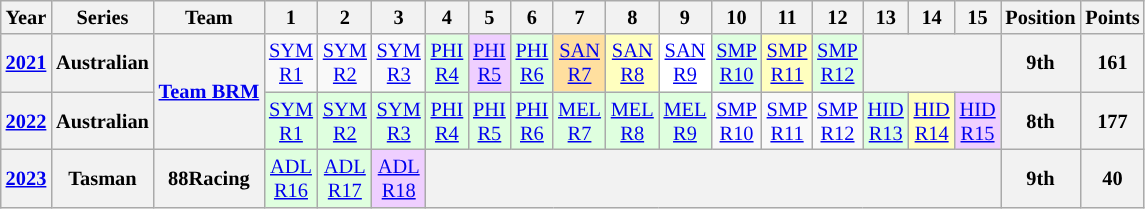<table class="wikitable" style="text-align:center; font-size:85%">
<tr>
<th>Year</th>
<th>Series</th>
<th>Team</th>
<th>1</th>
<th>2</th>
<th>3</th>
<th>4</th>
<th>5</th>
<th>6</th>
<th>7</th>
<th>8</th>
<th>9</th>
<th>10</th>
<th>11</th>
<th>12</th>
<th>13</th>
<th>14</th>
<th>15</th>
<th>Position</th>
<th>Points</th>
</tr>
<tr>
<th><a href='#'>2021</a></th>
<th>Australian</th>
<th rowspan=2><a href='#'>Team BRM</a></th>
<td><a href='#'>SYM<br>R1</a></td>
<td><a href='#'>SYM<br>R2</a></td>
<td><a href='#'>SYM<br>R3</a></td>
<td style="background:#dfffdf;"><a href='#'>PHI<br>R4</a><br></td>
<td style="background:#efcfff;"><a href='#'>PHI<br>R5</a><br></td>
<td style="background:#dfffdf;"><a href='#'>PHI<br>R6</a><br></td>
<td style="background:#ffdf9f;"><a href='#'>SAN<br>R7</a><br></td>
<td style="background:#ffffbf;"><a href='#'>SAN<br>R8</a><br></td>
<td style="background:#ffffff;"><a href='#'>SAN<br>R9</a><br></td>
<td style="background:#dfffdf;"><a href='#'>SMP<br>R10</a><br></td>
<td style="background:#ffffbf;"><a href='#'>SMP<br>R11</a><br></td>
<td style="background:#dfffdf;"><a href='#'>SMP<br>R12</a><br></td>
<th colspan=3></th>
<th>9th</th>
<th>161</th>
</tr>
<tr>
<th><a href='#'>2022</a></th>
<th>Australian</th>
<td style="background:#dfffdf;"><a href='#'>SYM<br>R1</a><br></td>
<td style="background:#dfffdf;"><a href='#'>SYM<br>R2</a><br></td>
<td style="background:#dfffdf;"><a href='#'>SYM<br>R3</a><br></td>
<td style="background:#dfffdf;"><a href='#'>PHI<br>R4</a><br></td>
<td style="background:#dfffdf;"><a href='#'>PHI<br>R5</a><br></td>
<td style="background:#dfffdf;"><a href='#'>PHI<br>R6</a><br></td>
<td style="background:#dfffdf;"><a href='#'>MEL<br>R7</a><br></td>
<td style="background:#dfffdf;"><a href='#'>MEL<br>R8</a><br></td>
<td style="background:#dfffdf;"><a href='#'>MEL<br>R9</a><br></td>
<td><a href='#'>SMP<br>R10</a><br></td>
<td><a href='#'>SMP<br>R11</a><br></td>
<td><a href='#'>SMP<br>R12</a><br></td>
<td style="background:#dfffdf;"><a href='#'>HID<br>R13</a><br></td>
<td style="background:#ffffbf;"><a href='#'>HID<br>R14</a><br></td>
<td style="background:#efcfff;"><a href='#'>HID<br>R15</a><br></td>
<th>8th</th>
<th>177</th>
</tr>
<tr>
<th><a href='#'>2023</a></th>
<th>Tasman</th>
<th>88Racing</th>
<td style="background:#dfffdf"><a href='#'>ADL<br>R16</a><br></td>
<td style="background:#dfffdf"><a href='#'>ADL<br>R17</a><br></td>
<td style="background:#efcfff"><a href='#'>ADL<br>R18</a><br></td>
<th colspan=12></th>
<th>9th</th>
<th>40</th>
</tr>
</table>
